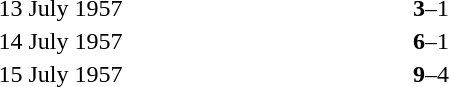<table style="text-align:center" width=500>
<tr>
<th width=30%></th>
<th width=30%></th>
<th width=10%></th>
<th width=30%></th>
<th width=10%></th>
</tr>
<tr>
<td>13 July 1957</td>
<td align="right"><strong></strong></td>
<td><strong>3</strong>–1</td>
<td align="left"></td>
</tr>
<tr>
<td>14 July 1957</td>
<td align="right"><strong></strong></td>
<td><strong>6</strong>–1</td>
<td align="left"></td>
</tr>
<tr>
<td>15 July 1957</td>
<td align="right"><strong></strong></td>
<td><strong>9</strong>–4</td>
<td align="left"></td>
</tr>
</table>
